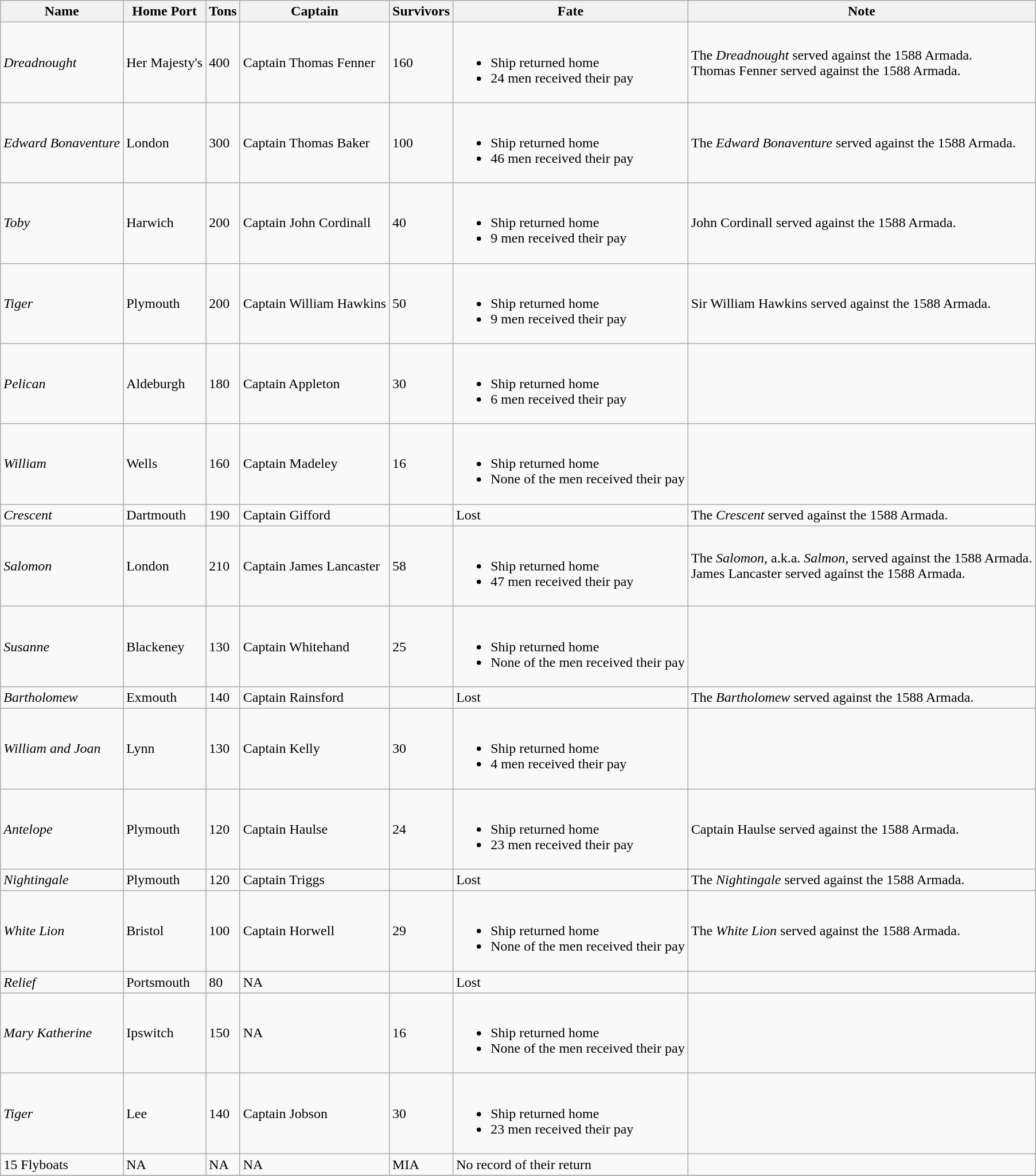<table class="wikitable">
<tr>
<th>Name</th>
<th>Home Port</th>
<th>Tons</th>
<th>Captain</th>
<th>Survivors</th>
<th>Fate</th>
<th>Note</th>
</tr>
<tr>
<td><em>Dreadnought</em></td>
<td>Her Majesty's</td>
<td>400</td>
<td>Captain Thomas Fenner</td>
<td>160</td>
<td><br><ul><li>Ship returned home</li><li>24 men received their pay</li></ul></td>
<td>The <em>Dreadnought</em> served against the 1588 Armada.<br>Thomas Fenner served against the 1588 Armada.</td>
</tr>
<tr>
<td><em>Edward Bonaventure</em></td>
<td>London</td>
<td>300</td>
<td>Captain Thomas Baker</td>
<td>100</td>
<td><br><ul><li>Ship returned home</li><li>46 men received their pay</li></ul></td>
<td>The <em>Edward Bonaventure</em> served against the 1588 Armada.</td>
</tr>
<tr>
<td><em>Toby</em></td>
<td>Harwich</td>
<td>200</td>
<td>Captain John Cordinall</td>
<td>40</td>
<td><br><ul><li>Ship returned home</li><li>9 men received their pay</li></ul></td>
<td>John Cordinall served against the 1588 Armada.</td>
</tr>
<tr>
<td><em>Tiger</em></td>
<td>Plymouth</td>
<td>200</td>
<td>Captain William Hawkins</td>
<td>50</td>
<td><br><ul><li>Ship returned home</li><li>9 men received their pay</li></ul></td>
<td>Sir William Hawkins served against the 1588 Armada.</td>
</tr>
<tr>
<td><em>Pelican</em></td>
<td>Aldeburgh</td>
<td>180</td>
<td>Captain Appleton</td>
<td>30</td>
<td><br><ul><li>Ship returned home</li><li>6 men received their pay</li></ul></td>
<td></td>
</tr>
<tr>
<td><em>William</em></td>
<td>Wells</td>
<td>160</td>
<td>Captain Madeley</td>
<td>16</td>
<td><br><ul><li>Ship returned home</li><li>None of the men received their pay</li></ul></td>
<td></td>
</tr>
<tr>
<td><em>Crescent</em></td>
<td>Dartmouth</td>
<td>190</td>
<td>Captain Gifford</td>
<td></td>
<td>Lost</td>
<td>The <em>Crescent</em> served against the 1588 Armada.</td>
</tr>
<tr>
<td><em>Salomon</em></td>
<td>London</td>
<td>210</td>
<td>Captain James Lancaster</td>
<td>58</td>
<td><br><ul><li>Ship returned home</li><li>47 men received their pay</li></ul></td>
<td>The <em>Salomon</em>, a.k.a. <em>Salmon</em>, served against the 1588 Armada.<br>James Lancaster served against the 1588 Armada.</td>
</tr>
<tr>
<td><em>Susanne</em></td>
<td>Blackeney</td>
<td>130</td>
<td>Captain Whitehand</td>
<td>25</td>
<td><br><ul><li>Ship returned home</li><li>None of the men received their pay</li></ul></td>
<td></td>
</tr>
<tr>
<td><em>Bartholomew</em></td>
<td>Exmouth</td>
<td>140</td>
<td>Captain Rainsford</td>
<td></td>
<td>Lost</td>
<td>The <em>Bartholomew</em> served against the 1588 Armada.</td>
</tr>
<tr>
<td><em>William and Joan</em></td>
<td>Lynn</td>
<td>130</td>
<td>Captain Kelly</td>
<td>30</td>
<td><br><ul><li>Ship returned home</li><li>4 men received their pay</li></ul></td>
<td></td>
</tr>
<tr>
<td><em>Antelope</em></td>
<td>Plymouth</td>
<td>120</td>
<td>Captain Haulse</td>
<td>24</td>
<td><br><ul><li>Ship returned home</li><li>23 men received their pay</li></ul></td>
<td>Captain Haulse served against the 1588 Armada.</td>
</tr>
<tr>
<td><em>Nightingale</em></td>
<td>Plymouth</td>
<td>120</td>
<td>Captain Triggs</td>
<td></td>
<td>Lost</td>
<td>The <em>Nightingale</em> served against the 1588 Armada.</td>
</tr>
<tr>
<td><em>White Lion</em></td>
<td>Bristol</td>
<td>100</td>
<td>Captain Horwell</td>
<td>29</td>
<td><br><ul><li>Ship returned home</li><li>None of the men received their pay</li></ul></td>
<td>The <em>White Lion</em> served against the 1588 Armada.</td>
</tr>
<tr>
<td><em>Relief</em></td>
<td>Portsmouth</td>
<td>80</td>
<td>NA</td>
<td></td>
<td>Lost</td>
<td></td>
</tr>
<tr>
<td><em>Mary Katherine</em></td>
<td>Ipswitch</td>
<td>150</td>
<td>NA</td>
<td>16</td>
<td><br><ul><li>Ship returned home</li><li>None of the men received their pay</li></ul></td>
<td></td>
</tr>
<tr>
<td><em>Tiger</em></td>
<td>Lee</td>
<td>140</td>
<td>Captain Jobson</td>
<td>30</td>
<td><br><ul><li>Ship returned home</li><li>23 men received their pay</li></ul></td>
<td></td>
</tr>
<tr>
<td>15 Flyboats</td>
<td>NA</td>
<td>NA</td>
<td>NA</td>
<td>MIA</td>
<td>No record of their return</td>
<td></td>
</tr>
<tr>
</tr>
</table>
